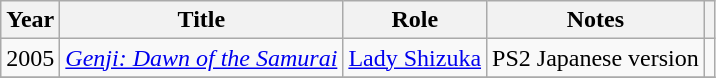<table class="wikitable">
<tr>
<th>Year</th>
<th>Title</th>
<th>Role</th>
<th class="unsortable">Notes</th>
<th class="unsortable"></th>
</tr>
<tr>
<td>2005</td>
<td><em><a href='#'>Genji: Dawn of the Samurai</a></em></td>
<td><a href='#'>Lady Shizuka</a></td>
<td>PS2 Japanese version</td>
<td></td>
</tr>
<tr>
</tr>
</table>
